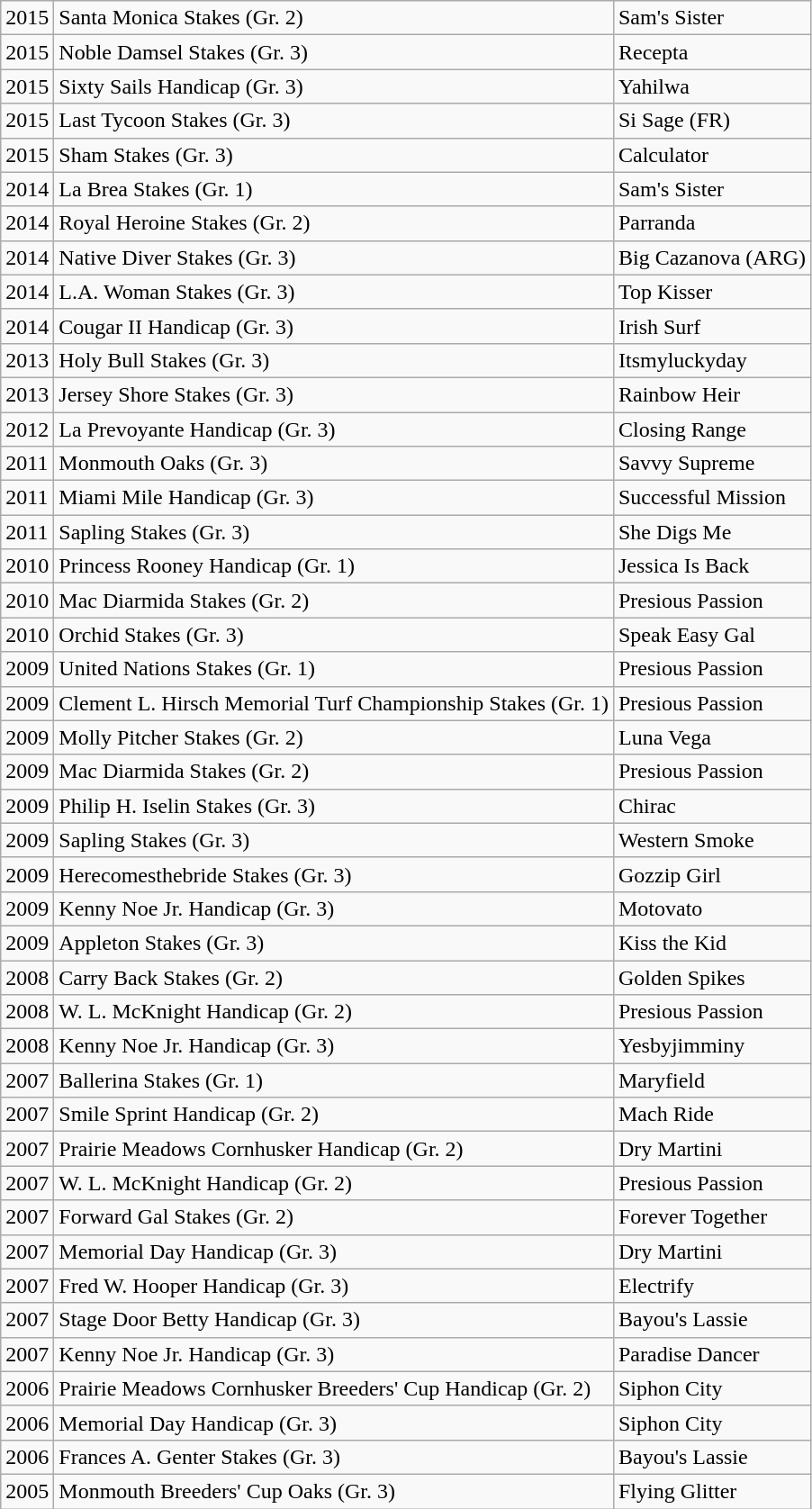<table class="wikitable">
<tr>
<td>2015</td>
<td>Santa Monica Stakes (Gr. 2)</td>
<td>Sam's Sister</td>
</tr>
<tr>
<td>2015</td>
<td>Noble Damsel Stakes (Gr. 3)</td>
<td>Recepta</td>
</tr>
<tr>
<td>2015</td>
<td>Sixty Sails Handicap (Gr. 3)</td>
<td>Yahilwa</td>
</tr>
<tr>
<td>2015</td>
<td>Last Tycoon Stakes (Gr. 3)</td>
<td>Si Sage (FR)</td>
</tr>
<tr>
<td>2015</td>
<td>Sham Stakes (Gr. 3)</td>
<td>Calculator</td>
</tr>
<tr>
<td>2014</td>
<td>La Brea Stakes (Gr. 1)</td>
<td>Sam's Sister</td>
</tr>
<tr>
<td>2014</td>
<td>Royal Heroine Stakes (Gr. 2)</td>
<td>Parranda</td>
</tr>
<tr>
<td>2014</td>
<td>Native Diver Stakes (Gr. 3)</td>
<td>Big Cazanova (ARG)</td>
</tr>
<tr>
<td>2014</td>
<td>L.A. Woman Stakes (Gr. 3)</td>
<td>Top Kisser</td>
</tr>
<tr>
<td>2014</td>
<td>Cougar II Handicap (Gr. 3)</td>
<td>Irish Surf</td>
</tr>
<tr>
<td>2013</td>
<td>Holy Bull Stakes (Gr. 3)</td>
<td>Itsmyluckyday</td>
</tr>
<tr>
<td>2013</td>
<td>Jersey Shore Stakes (Gr. 3)</td>
<td>Rainbow Heir</td>
</tr>
<tr>
<td>2012</td>
<td>La Prevoyante Handicap (Gr. 3)</td>
<td>Closing Range</td>
</tr>
<tr>
<td>2011</td>
<td>Monmouth Oaks (Gr. 3)</td>
<td>Savvy Supreme</td>
</tr>
<tr>
<td>2011</td>
<td>Miami Mile Handicap (Gr. 3)</td>
<td>Successful Mission</td>
</tr>
<tr>
<td>2011</td>
<td>Sapling Stakes (Gr. 3)</td>
<td>She Digs Me</td>
</tr>
<tr>
<td>2010</td>
<td>Princess Rooney Handicap (Gr. 1)</td>
<td>Jessica Is Back</td>
</tr>
<tr>
<td>2010</td>
<td>Mac Diarmida Stakes (Gr. 2)</td>
<td>Presious Passion</td>
</tr>
<tr>
<td>2010</td>
<td>Orchid Stakes (Gr. 3)</td>
<td>Speak Easy Gal</td>
</tr>
<tr>
<td>2009</td>
<td>United Nations Stakes (Gr. 1)</td>
<td>Presious Passion</td>
</tr>
<tr>
<td>2009</td>
<td>Clement L. Hirsch Memorial Turf Championship Stakes (Gr. 1)</td>
<td>Presious Passion</td>
</tr>
<tr>
<td>2009</td>
<td>Molly Pitcher Stakes (Gr. 2)</td>
<td>Luna Vega</td>
</tr>
<tr>
<td>2009</td>
<td>Mac Diarmida Stakes (Gr. 2)</td>
<td>Presious Passion</td>
</tr>
<tr>
<td>2009</td>
<td>Philip H. Iselin Stakes (Gr. 3)</td>
<td>Chirac</td>
</tr>
<tr>
<td>2009</td>
<td>Sapling Stakes (Gr. 3)</td>
<td>Western Smoke</td>
</tr>
<tr>
<td>2009</td>
<td>Herecomesthebride Stakes (Gr. 3)</td>
<td>Gozzip Girl</td>
</tr>
<tr>
<td>2009</td>
<td>Kenny Noe Jr. Handicap (Gr. 3)</td>
<td>Motovato</td>
</tr>
<tr>
<td>2009</td>
<td>Appleton Stakes (Gr. 3)</td>
<td>Kiss the Kid</td>
</tr>
<tr>
<td>2008</td>
<td>Carry Back Stakes (Gr. 2)</td>
<td>Golden Spikes</td>
</tr>
<tr>
<td>2008</td>
<td>W. L. McKnight Handicap (Gr. 2)</td>
<td>Presious Passion</td>
</tr>
<tr>
<td>2008</td>
<td>Kenny Noe Jr. Handicap (Gr. 3)</td>
<td>Yesbyjimminy</td>
</tr>
<tr>
<td>2007</td>
<td>Ballerina Stakes (Gr. 1)</td>
<td>Maryfield</td>
</tr>
<tr>
<td>2007</td>
<td>Smile Sprint Handicap (Gr. 2)</td>
<td>Mach Ride</td>
</tr>
<tr>
<td>2007</td>
<td>Prairie Meadows Cornhusker Handicap (Gr. 2)</td>
<td>Dry Martini</td>
</tr>
<tr>
<td>2007</td>
<td>W. L. McKnight Handicap (Gr. 2)</td>
<td>Presious Passion</td>
</tr>
<tr>
<td>2007</td>
<td>Forward Gal Stakes (Gr. 2)</td>
<td>Forever Together</td>
</tr>
<tr>
<td>2007</td>
<td>Memorial Day Handicap (Gr. 3)</td>
<td>Dry Martini</td>
</tr>
<tr>
<td>2007</td>
<td>Fred W. Hooper Handicap (Gr. 3)</td>
<td>Electrify</td>
</tr>
<tr>
<td>2007</td>
<td>Stage Door Betty Handicap (Gr. 3)</td>
<td>Bayou's Lassie</td>
</tr>
<tr>
<td>2007</td>
<td>Kenny Noe Jr. Handicap (Gr. 3)</td>
<td>Paradise Dancer</td>
</tr>
<tr>
<td>2006</td>
<td>Prairie Meadows Cornhusker Breeders' Cup Handicap (Gr. 2)</td>
<td>Siphon City</td>
</tr>
<tr>
<td>2006</td>
<td>Memorial Day Handicap (Gr. 3)</td>
<td>Siphon City</td>
</tr>
<tr>
<td>2006</td>
<td>Frances A. Genter Stakes (Gr. 3)</td>
<td>Bayou's Lassie</td>
</tr>
<tr>
<td>2005</td>
<td>Monmouth Breeders' Cup Oaks (Gr. 3)</td>
<td>Flying Glitter</td>
</tr>
</table>
